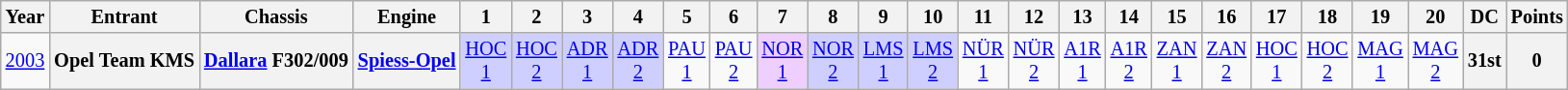<table class="wikitable" style="text-align:center; font-size:85%">
<tr>
<th>Year</th>
<th>Entrant</th>
<th>Chassis</th>
<th>Engine</th>
<th>1</th>
<th>2</th>
<th>3</th>
<th>4</th>
<th>5</th>
<th>6</th>
<th>7</th>
<th>8</th>
<th>9</th>
<th>10</th>
<th>11</th>
<th>12</th>
<th>13</th>
<th>14</th>
<th>15</th>
<th>16</th>
<th>17</th>
<th>18</th>
<th>19</th>
<th>20</th>
<th>DC</th>
<th>Points</th>
</tr>
<tr>
<td><a href='#'>2003</a></td>
<th nowrap>Opel Team KMS</th>
<th nowrap><a href='#'>Dallara</a> F302/009</th>
<th nowrap><a href='#'>Spiess-Opel</a></th>
<td style="background:#CFCFFF;"><a href='#'>HOC<br>1</a><br></td>
<td style="background:#CFCFFF;"><a href='#'>HOC<br>2</a><br></td>
<td style="background:#CFCFFF;"><a href='#'>ADR<br>1</a><br></td>
<td style="background:#CFCFFF;"><a href='#'>ADR<br>2</a><br></td>
<td><a href='#'>PAU<br>1</a></td>
<td><a href='#'>PAU<br>2</a></td>
<td style="background:#EFCFFF;"><a href='#'>NOR<br>1</a><br></td>
<td style="background:#CFCFFF;"><a href='#'>NOR<br>2</a><br></td>
<td style="background:#CFCFFF;"><a href='#'>LMS<br>1</a><br></td>
<td style="background:#CFCFFF;"><a href='#'>LMS<br>2</a><br></td>
<td><a href='#'>NÜR<br>1</a></td>
<td><a href='#'>NÜR<br>2</a></td>
<td><a href='#'>A1R<br>1</a></td>
<td><a href='#'>A1R<br>2</a></td>
<td><a href='#'>ZAN<br>1</a></td>
<td><a href='#'>ZAN<br>2</a></td>
<td><a href='#'>HOC<br>1</a></td>
<td><a href='#'>HOC<br>2</a></td>
<td><a href='#'>MAG<br>1</a></td>
<td><a href='#'>MAG<br>2</a></td>
<th>31st</th>
<th>0</th>
</tr>
</table>
